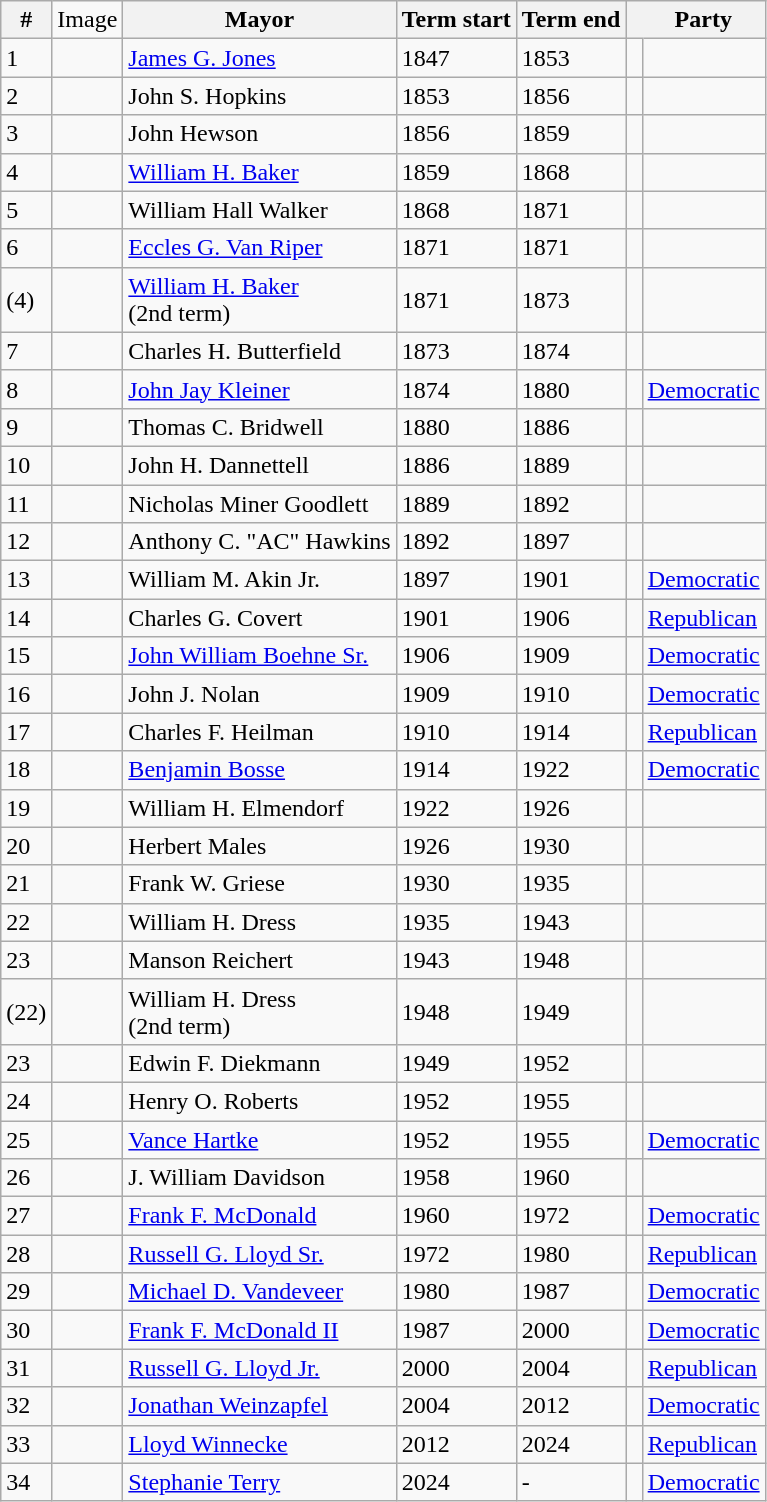<table class="wikitable sortable">
<tr>
<th>#</th>
<td>Image</td>
<th>Mayor</th>
<th>Term start</th>
<th>Term end</th>
<th class=unsortable> </th>
<th style="border-left-style:hidden; padding:0.1em 0;">Party</th>
</tr>
<tr>
<td>1</td>
<td></td>
<td><a href='#'>James G. Jones</a></td>
<td>1847</td>
<td>1853</td>
<td></td>
<td></td>
</tr>
<tr>
<td>2</td>
<td></td>
<td>John S. Hopkins</td>
<td>1853</td>
<td>1856</td>
<td></td>
<td></td>
</tr>
<tr>
<td>3</td>
<td></td>
<td>John Hewson</td>
<td>1856</td>
<td>1859</td>
<td></td>
<td></td>
</tr>
<tr>
<td>4</td>
<td></td>
<td><a href='#'>William H. Baker</a></td>
<td>1859</td>
<td>1868</td>
<td></td>
<td></td>
</tr>
<tr>
<td>5</td>
<td></td>
<td>William Hall Walker</td>
<td>1868</td>
<td>1871</td>
<td></td>
<td></td>
</tr>
<tr>
<td>6</td>
<td></td>
<td><a href='#'>Eccles G. Van Riper</a></td>
<td>1871</td>
<td>1871</td>
<td></td>
<td></td>
</tr>
<tr>
<td>(4)</td>
<td></td>
<td><a href='#'>William H. Baker</a><br> (2nd term)</td>
<td>1871</td>
<td>1873</td>
<td></td>
<td></td>
</tr>
<tr>
<td>7</td>
<td></td>
<td>Charles H. Butterfield</td>
<td>1873</td>
<td>1874</td>
<td></td>
<td></td>
</tr>
<tr>
<td>8</td>
<td></td>
<td><a href='#'>John Jay Kleiner</a></td>
<td>1874</td>
<td>1880</td>
<td bgcolor=></td>
<td><a href='#'>Democratic</a></td>
</tr>
<tr>
<td>9</td>
<td></td>
<td>Thomas C. Bridwell</td>
<td>1880</td>
<td>1886</td>
<td></td>
<td></td>
</tr>
<tr>
<td>10</td>
<td></td>
<td>John H. Dannettell</td>
<td>1886</td>
<td>1889</td>
<td></td>
<td></td>
</tr>
<tr>
<td>11</td>
<td></td>
<td>Nicholas Miner Goodlett</td>
<td>1889</td>
<td>1892</td>
<td></td>
<td></td>
</tr>
<tr>
<td>12</td>
<td></td>
<td>Anthony C. "AC" Hawkins</td>
<td>1892</td>
<td>1897</td>
<td></td>
<td></td>
</tr>
<tr>
<td>13</td>
<td></td>
<td>William M. Akin Jr.</td>
<td>1897</td>
<td>1901</td>
<td bgcolor=></td>
<td><a href='#'>Democratic</a></td>
</tr>
<tr>
<td>14</td>
<td></td>
<td>Charles G. Covert</td>
<td>1901</td>
<td>1906</td>
<td bgcolor=></td>
<td><a href='#'>Republican</a></td>
</tr>
<tr>
<td>15</td>
<td></td>
<td><a href='#'>John William Boehne Sr.</a></td>
<td>1906</td>
<td>1909</td>
<td bgcolor=></td>
<td><a href='#'>Democratic</a></td>
</tr>
<tr>
<td>16</td>
<td></td>
<td>John J. Nolan</td>
<td>1909</td>
<td>1910</td>
<td bgcolor=></td>
<td><a href='#'>Democratic</a></td>
</tr>
<tr>
<td>17</td>
<td></td>
<td>Charles F. Heilman</td>
<td>1910</td>
<td>1914</td>
<td bgcolor=></td>
<td><a href='#'>Republican</a></td>
</tr>
<tr>
<td>18</td>
<td></td>
<td><a href='#'>Benjamin Bosse</a></td>
<td>1914</td>
<td>1922</td>
<td bgcolor=></td>
<td><a href='#'>Democratic</a></td>
</tr>
<tr>
<td>19</td>
<td></td>
<td>William H. Elmendorf</td>
<td>1922</td>
<td>1926</td>
<td></td>
<td></td>
</tr>
<tr>
<td>20</td>
<td></td>
<td>Herbert Males</td>
<td>1926</td>
<td>1930</td>
<td></td>
<td></td>
</tr>
<tr>
<td>21</td>
<td></td>
<td>Frank W. Griese</td>
<td>1930</td>
<td>1935</td>
<td></td>
<td></td>
</tr>
<tr>
<td>22</td>
<td></td>
<td>William H. Dress</td>
<td>1935</td>
<td>1943</td>
<td></td>
<td></td>
</tr>
<tr>
<td>23</td>
<td></td>
<td>Manson Reichert</td>
<td>1943</td>
<td>1948</td>
<td></td>
<td></td>
</tr>
<tr>
<td>(22)</td>
<td></td>
<td>William H. Dress	<br> (2nd term)</td>
<td>1948</td>
<td>1949</td>
<td></td>
<td></td>
</tr>
<tr>
<td>23</td>
<td></td>
<td>Edwin F. Diekmann</td>
<td>1949</td>
<td>1952</td>
<td></td>
<td></td>
</tr>
<tr>
<td>24</td>
<td></td>
<td>Henry O. Roberts</td>
<td>1952</td>
<td>1955</td>
<td></td>
<td></td>
</tr>
<tr>
<td>25</td>
<td></td>
<td><a href='#'>Vance Hartke</a></td>
<td>1952</td>
<td>1955</td>
<td bgcolor=></td>
<td><a href='#'>Democratic</a></td>
</tr>
<tr>
<td>26</td>
<td></td>
<td>J. William Davidson</td>
<td>1958</td>
<td>1960</td>
<td></td>
<td></td>
</tr>
<tr>
<td>27</td>
<td></td>
<td><a href='#'>Frank F. McDonald</a></td>
<td>1960</td>
<td>1972</td>
<td bgcolor=></td>
<td><a href='#'>Democratic</a></td>
</tr>
<tr>
<td>28</td>
<td></td>
<td><a href='#'>Russell G. Lloyd Sr.</a></td>
<td>1972</td>
<td>1980</td>
<td bgcolor=></td>
<td><a href='#'>Republican</a></td>
</tr>
<tr>
<td>29</td>
<td></td>
<td><a href='#'>Michael D. Vandeveer</a></td>
<td>1980</td>
<td>1987</td>
<td bgcolor=></td>
<td><a href='#'>Democratic</a></td>
</tr>
<tr>
<td>30</td>
<td></td>
<td><a href='#'>Frank F. McDonald II</a></td>
<td>1987</td>
<td>2000</td>
<td bgcolor=></td>
<td><a href='#'>Democratic</a></td>
</tr>
<tr>
<td>31</td>
<td></td>
<td><a href='#'>Russell G. Lloyd Jr.</a></td>
<td>2000</td>
<td>2004</td>
<td bgcolor=></td>
<td><a href='#'>Republican</a></td>
</tr>
<tr>
<td>32</td>
<td></td>
<td><a href='#'>Jonathan Weinzapfel</a></td>
<td>2004</td>
<td>2012</td>
<td bgcolor=></td>
<td><a href='#'>Democratic</a></td>
</tr>
<tr>
<td>33</td>
<td></td>
<td><a href='#'>Lloyd Winnecke</a></td>
<td>2012</td>
<td>2024</td>
<td bgcolor=></td>
<td><a href='#'>Republican</a></td>
</tr>
<tr>
<td>34</td>
<td></td>
<td><a href='#'>Stephanie Terry</a></td>
<td>2024</td>
<td>-</td>
<td bgcolor=></td>
<td><a href='#'>Democratic</a></td>
</tr>
</table>
